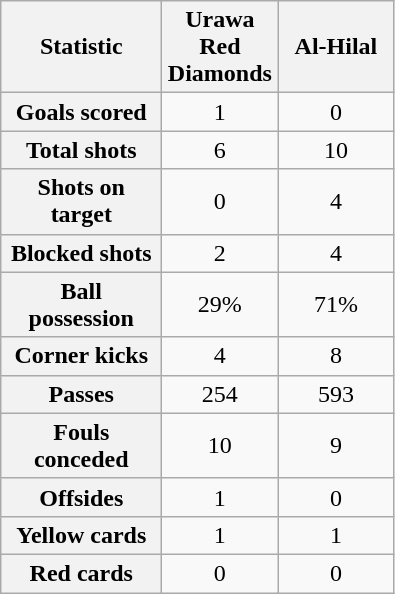<table class="wikitable plainrowheaders" style="text-align:center">
<tr>
<th scope="col" style="width:100px">Statistic</th>
<th scope="col" style="width:70px">Urawa Red Diamonds</th>
<th scope="col" style="width:70px">Al-Hilal</th>
</tr>
<tr>
<th scope=row>Goals scored</th>
<td>1</td>
<td>0</td>
</tr>
<tr>
<th scope=row>Total shots</th>
<td>6</td>
<td>10</td>
</tr>
<tr>
<th scope=row>Shots on target</th>
<td>0</td>
<td>4</td>
</tr>
<tr>
<th scope=row>Blocked shots</th>
<td>2</td>
<td>4</td>
</tr>
<tr>
<th scope=row>Ball possession</th>
<td>29%</td>
<td>71%</td>
</tr>
<tr>
<th scope=row>Corner kicks</th>
<td>4</td>
<td>8</td>
</tr>
<tr>
<th scope=row>Passes</th>
<td>254</td>
<td>593</td>
</tr>
<tr>
<th scope=row>Fouls conceded</th>
<td>10</td>
<td>9</td>
</tr>
<tr>
<th scope=row>Offsides</th>
<td>1</td>
<td>0</td>
</tr>
<tr>
<th scope=row>Yellow cards</th>
<td>1</td>
<td>1</td>
</tr>
<tr>
<th scope=row>Red cards</th>
<td>0</td>
<td>0</td>
</tr>
</table>
